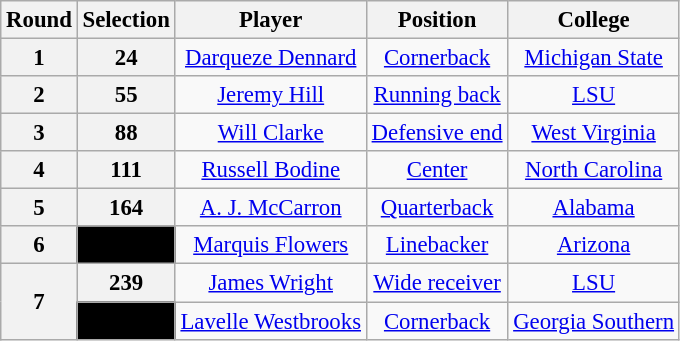<table class="wikitable" style="font-size: 95%; text-align: center;">
<tr>
<th>Round</th>
<th>Selection</th>
<th>Player</th>
<th>Position</th>
<th>College</th>
</tr>
<tr>
<th>1</th>
<th>24</th>
<td><a href='#'>Darqueze Dennard</a></td>
<td><a href='#'>Cornerback</a></td>
<td><a href='#'>Michigan State</a></td>
</tr>
<tr>
<th>2</th>
<th>55</th>
<td><a href='#'>Jeremy Hill</a></td>
<td><a href='#'>Running back</a></td>
<td><a href='#'>LSU</a></td>
</tr>
<tr>
<th>3</th>
<th>88</th>
<td><a href='#'>Will Clarke</a></td>
<td><a href='#'>Defensive end</a></td>
<td><a href='#'>West Virginia</a></td>
</tr>
<tr>
<th>4</th>
<th>111</th>
<td><a href='#'>Russell Bodine</a></td>
<td><a href='#'>Center</a></td>
<td><a href='#'>North Carolina</a></td>
</tr>
<tr>
<th>5</th>
<th>164</th>
<td><a href='#'>A. J. McCarron</a></td>
<td><a href='#'>Quarterback</a></td>
<td><a href='#'>Alabama</a></td>
</tr>
<tr>
<th>6</th>
<th style="background:black;"></th>
<td><a href='#'>Marquis Flowers</a></td>
<td><a href='#'>Linebacker</a></td>
<td><a href='#'>Arizona</a></td>
</tr>
<tr>
<th rowspan=2>7</th>
<th>239</th>
<td><a href='#'>James Wright</a></td>
<td><a href='#'>Wide receiver</a></td>
<td><a href='#'>LSU</a></td>
</tr>
<tr>
<th style="background:black;"></th>
<td><a href='#'>Lavelle Westbrooks</a></td>
<td><a href='#'>Cornerback</a></td>
<td><a href='#'>Georgia Southern</a></td>
</tr>
</table>
